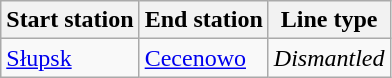<table class="wikitable">
<tr>
<th>Start station</th>
<th>End station</th>
<th>Line type</th>
</tr>
<tr>
<td><a href='#'>Słupsk</a></td>
<td><a href='#'>Cecenowo</a></td>
<td><em>Dismantled</em></td>
</tr>
</table>
